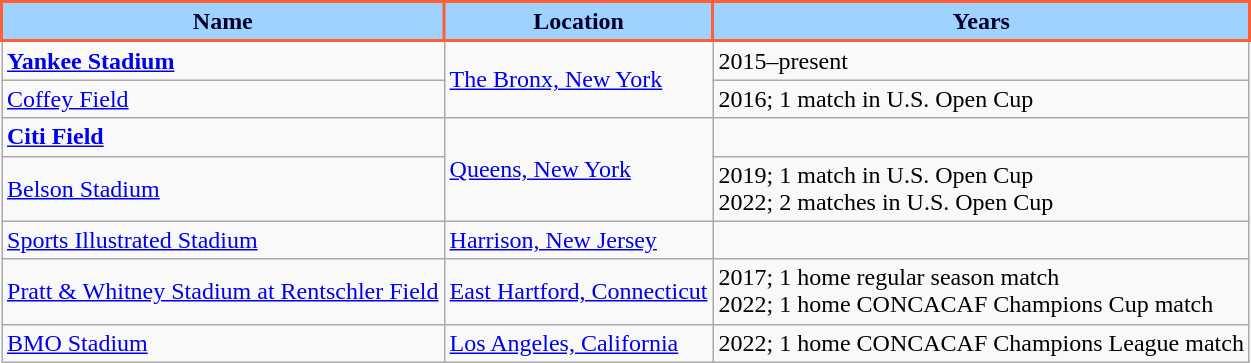<table class="wikitable sortable">
<tr>
<th style="background:#9fd2ff; color:#000229; border:2px solid #FF5E36;" scope="col">Name</th>
<th style="background:#9fd2ff; color:#000229; border:2px solid #FF5E36;" scope="col">Location</th>
<th style="background:#9fd2ff; color:#000229; border:2px solid #FF5E36;" scope="col">Years</th>
</tr>
<tr>
<td><strong><a href='#'>Yankee Stadium</a></strong></td>
<td rowspan="2"><a href='#'>The Bronx, New York</a></td>
<td>2015–present</td>
</tr>
<tr>
<td><a href='#'>Coffey Field</a></td>
<td>2016; 1 match in U.S. Open Cup</td>
</tr>
<tr>
<td><strong><a href='#'>Citi Field</a></strong></td>
<td rowspan="2"><a href='#'>Queens, New York</a></td>
<td></td>
</tr>
<tr>
<td><a href='#'>Belson Stadium</a></td>
<td>2019; 1 match in U.S. Open Cup<br>2022; 2 matches in U.S. Open Cup</td>
</tr>
<tr>
<td><a href='#'>Sports Illustrated Stadium</a></td>
<td><a href='#'>Harrison, New Jersey</a></td>
<td></td>
</tr>
<tr>
<td><a href='#'>Pratt & Whitney Stadium at Rentschler Field</a></td>
<td><a href='#'>East Hartford, Connecticut</a></td>
<td>2017; 1 home regular season match<br>2022; 1 home CONCACAF Champions Cup match</td>
</tr>
<tr>
<td><a href='#'>BMO Stadium</a></td>
<td><a href='#'>Los Angeles, California</a></td>
<td>2022; 1 home CONCACAF Champions League match</td>
</tr>
</table>
